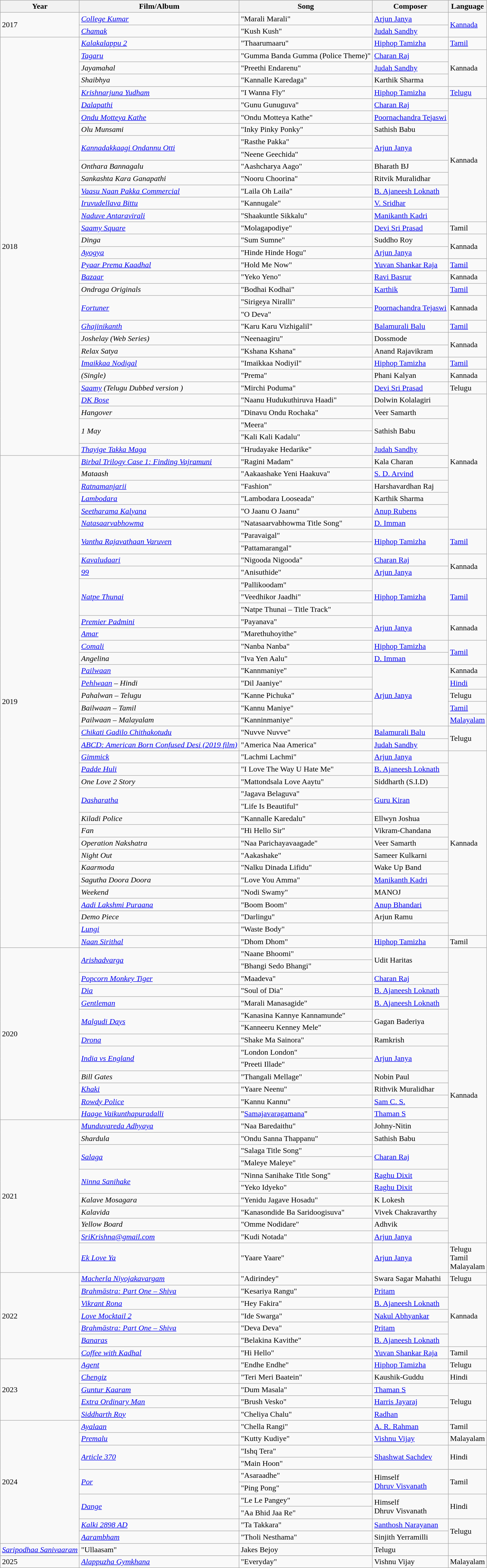<table class="wikitable" border="1">
<tr>
<th>Year</th>
<th>Film/Album</th>
<th>Song</th>
<th>Composer</th>
<th>Language</th>
</tr>
<tr>
<td rowspan="2">2017</td>
<td><em><a href='#'>College Kumar</a></em></td>
<td>"Marali Marali"</td>
<td><a href='#'>Arjun Janya</a></td>
<td rowspan="2"><a href='#'>Kannada</a></td>
</tr>
<tr>
<td><em><a href='#'>Chamak</a></em></td>
<td>"Kush Kush"</td>
<td><a href='#'>Judah Sandhy</a></td>
</tr>
<tr>
<td rowspan="34">2018</td>
<td><em><a href='#'>Kalakalappu 2</a></em></td>
<td>"Thaarumaaru"</td>
<td><a href='#'>Hiphop Tamizha</a></td>
<td><a href='#'>Tamil</a></td>
</tr>
<tr>
<td><em><a href='#'>Tagaru</a></em></td>
<td>"Gumma Banda Gumma (Police Theme)"</td>
<td><a href='#'>Charan Raj</a></td>
<td rowspan="3">Kannada</td>
</tr>
<tr>
<td><em>Jayamahal</em></td>
<td>"Preethi Endarenu"</td>
<td><a href='#'>Judah Sandhy</a></td>
</tr>
<tr>
<td><em>Shaibhya</em></td>
<td>"Kannalle Karedaga"</td>
<td>Karthik Sharma</td>
</tr>
<tr>
<td><em><a href='#'>Krishnarjuna Yudham</a></em></td>
<td>"I Wanna Fly"</td>
<td><a href='#'>Hiphop Tamizha</a></td>
<td><a href='#'>Telugu</a></td>
</tr>
<tr>
<td><em><a href='#'>Dalapathi</a></em></td>
<td>"Gunu Gunuguva"</td>
<td><a href='#'>Charan Raj</a></td>
<td rowspan="10">Kannada</td>
</tr>
<tr>
<td><em><a href='#'>Ondu Motteya Kathe</a></em></td>
<td>"Ondu Motteya Kathe"</td>
<td><a href='#'>Poornachandra Tejaswi</a></td>
</tr>
<tr>
<td><em>Olu Munsami</em></td>
<td>"Inky Pinky Ponky"</td>
<td>Sathish Babu</td>
</tr>
<tr>
<td rowspan="2"><em><a href='#'>Kannadakkaagi Ondannu Otti</a></em></td>
<td>"Rasthe Pakka"</td>
<td rowspan="2"><a href='#'>Arjun Janya</a></td>
</tr>
<tr>
<td>"Neene Geechida"</td>
</tr>
<tr>
<td><em>Onthara Bannagalu</em></td>
<td>"Aashcharya Aago"</td>
<td>Bharath BJ</td>
</tr>
<tr>
<td><em>Sankashta Kara Ganapathi</em></td>
<td>"Nooru Choorina"</td>
<td>Ritvik Muralidhar</td>
</tr>
<tr>
<td><em><a href='#'>Vaasu Naan Pakka Commercial</a></em></td>
<td>"Laila Oh Laila"</td>
<td><a href='#'>B. Ajaneesh Loknath</a></td>
</tr>
<tr>
<td><em><a href='#'>Iruvudellava Bittu</a></em></td>
<td>"Kannugale"</td>
<td><a href='#'>V. Sridhar</a></td>
</tr>
<tr>
<td><em><a href='#'>Naduve Antaravirali</a></em></td>
<td>"Shaakuntle Sikkalu"</td>
<td><a href='#'>Manikanth Kadri</a></td>
</tr>
<tr>
<td><em><a href='#'>Saamy Square</a></em></td>
<td>"Molagapodiye"</td>
<td><a href='#'>Devi Sri Prasad</a></td>
<td>Tamil</td>
</tr>
<tr>
<td><em>Dinga</em></td>
<td>"Sum Sumne"</td>
<td>Suddho Roy</td>
<td rowspan="2">Kannada</td>
</tr>
<tr>
<td><em><a href='#'>Ayogya</a></em></td>
<td>"Hinde Hinde Hogu"</td>
<td><a href='#'>Arjun Janya</a></td>
</tr>
<tr>
<td><em><a href='#'>Pyaar Prema Kaadhal</a></em></td>
<td>"Hold Me Now"</td>
<td><a href='#'>Yuvan Shankar Raja</a></td>
<td><a href='#'>Tamil</a></td>
</tr>
<tr>
<td><em><a href='#'>Bazaar</a></em></td>
<td>"Yeko Yeno"</td>
<td><a href='#'>Ravi Basrur</a></td>
<td>Kannada</td>
</tr>
<tr>
<td><em>Ondraga Originals</em></td>
<td>"Bodhai Kodhai"</td>
<td><a href='#'>Karthik</a></td>
<td><a href='#'>Tamil</a></td>
</tr>
<tr>
<td rowspan="2"><em><a href='#'>Fortuner</a></em></td>
<td>"Sirigeya Niralli"</td>
<td rowspan="2"><a href='#'>Poornachandra Tejaswi</a></td>
<td rowspan="2">Kannada</td>
</tr>
<tr>
<td>"O Deva"</td>
</tr>
<tr>
<td><em><a href='#'>Ghajinikanth</a></em></td>
<td>"Karu Karu Vizhigalil"</td>
<td><a href='#'>Balamurali Balu</a></td>
<td><a href='#'>Tamil</a></td>
</tr>
<tr>
<td><em>Joshelay (Web Series)</em></td>
<td>"Neenaagiru"</td>
<td>Dossmode</td>
<td rowspan="2">Kannada</td>
</tr>
<tr>
<td><em>Relax Satya</em></td>
<td>"Kshana Kshana"</td>
<td>Anand Rajavikram</td>
</tr>
<tr>
<td><em><a href='#'>Imaikkaa Nodigal</a></em></td>
<td>"Imaikkaa Nodiyil"</td>
<td><a href='#'>Hiphop Tamizha</a></td>
<td><a href='#'>Tamil</a></td>
</tr>
<tr>
<td><em>(Single)</em></td>
<td>"Prema"</td>
<td>Phani Kalyan</td>
<td>Kannada</td>
</tr>
<tr>
<td><em><a href='#'>Saamy</a> (Telugu Dubbed version )</em></td>
<td>"Mirchi Poduma"</td>
<td><a href='#'>Devi Sri Prasad</a></td>
<td>Telugu</td>
</tr>
<tr>
<td><em><a href='#'>DK Bose</a></em></td>
<td>"Naanu Hudukuthiruva Haadi"</td>
<td>Dolwin Kolalagiri</td>
<td rowspan="11">Kannada</td>
</tr>
<tr>
<td><em>Hangover</em></td>
<td>"Dinavu Ondu Rochaka"</td>
<td>Veer Samarth</td>
</tr>
<tr>
<td rowspan="2"><em>1 May</em></td>
<td>"Meera"</td>
<td rowspan="2">Sathish Babu</td>
</tr>
<tr>
<td>"Kali Kali Kadalu"</td>
</tr>
<tr>
<td><em><a href='#'>Thayige Takka Maga</a></em></td>
<td>"Hrudayake Hedarike"</td>
<td><a href='#'>Judah Sandhy</a></td>
</tr>
<tr>
<td rowspan="40">2019</td>
<td><em><a href='#'>Birbal Trilogy Case 1: Finding Vajramuni</a></em></td>
<td>"Ragini Madam"</td>
<td>Kala Charan</td>
</tr>
<tr>
<td><em>Mataash</em></td>
<td>"Aakaashake Yeni Haakuva"</td>
<td><a href='#'>S. D. Arvind</a></td>
</tr>
<tr>
<td><em><a href='#'>Ratnamanjarii</a></em></td>
<td>"Fashion"</td>
<td>Harshavardhan Raj</td>
</tr>
<tr>
<td><em><a href='#'>Lambodara</a></em></td>
<td>"Lambodara Looseada"</td>
<td>Karthik Sharma</td>
</tr>
<tr>
<td><em><a href='#'>Seetharama Kalyana</a></em></td>
<td>"O Jaanu O Jaanu"</td>
<td><a href='#'>Anup Rubens</a></td>
</tr>
<tr>
<td><em><a href='#'>Natasaarvabhowma</a></em></td>
<td>"Natasaarvabhowma Title Song"</td>
<td><a href='#'>D. Imman</a></td>
</tr>
<tr>
<td rowspan="2"><em><a href='#'>Vantha Rajavathaan Varuven</a></em></td>
<td>"Paravaigal"</td>
<td rowspan="2"><a href='#'>Hiphop Tamizha</a></td>
<td rowspan="2"><a href='#'>Tamil</a></td>
</tr>
<tr>
<td>"Pattamarangal"</td>
</tr>
<tr>
<td><em><a href='#'>Kavaludaari</a></em></td>
<td>"Nigooda Nigooda"</td>
<td><a href='#'>Charan Raj</a></td>
<td rowspan="2">Kannada</td>
</tr>
<tr>
<td><em><a href='#'>99</a></em></td>
<td>"Anisuthide"</td>
<td><a href='#'>Arjun Janya</a></td>
</tr>
<tr>
<td rowspan="3"><em><a href='#'>Natpe Thunai</a></em></td>
<td>"Pallikoodam"</td>
<td rowspan="3"><a href='#'>Hiphop Tamizha</a></td>
<td rowspan="3"><a href='#'>Tamil</a></td>
</tr>
<tr>
<td>"Veedhikor Jaadhi"</td>
</tr>
<tr>
<td>"Natpe Thunai – Title Track"</td>
</tr>
<tr>
<td><em><a href='#'>Premier Padmini</a></em></td>
<td>"Payanava"</td>
<td rowspan="2"><a href='#'>Arjun Janya</a></td>
<td rowspan="2">Kannada</td>
</tr>
<tr>
<td><em><a href='#'>Amar</a></em></td>
<td>"Marethuhoyithe"</td>
</tr>
<tr>
<td><em><a href='#'>Comali</a></em></td>
<td>"Nanba Nanba"</td>
<td><a href='#'>Hiphop Tamizha</a></td>
<td rowspan="2"><a href='#'>Tamil</a></td>
</tr>
<tr>
<td><em>Angelina</em></td>
<td>"Iva Yen Aalu"</td>
<td><a href='#'>D. Imman</a></td>
</tr>
<tr>
<td><em><a href='#'>Pailwaan</a></em></td>
<td>"Kannmaniye"</td>
<td rowspan="5"><a href='#'>Arjun Janya</a></td>
<td>Kannada</td>
</tr>
<tr>
<td><em><a href='#'>Pehlwaan</a> – Hindi</em></td>
<td>"Dil Jaaniye"</td>
<td><a href='#'>Hindi</a></td>
</tr>
<tr>
<td><em>Pahalwan – Telugu</em></td>
<td>"Kanne Pichuka"</td>
<td>Telugu</td>
</tr>
<tr>
<td><em>Bailwaan – Tamil</em></td>
<td>"Kannu Maniye"</td>
<td><a href='#'>Tamil</a></td>
</tr>
<tr>
<td><em>Pailwaan – Malayalam</em></td>
<td>"Kanninmaniye"</td>
<td><a href='#'>Malayalam</a></td>
</tr>
<tr>
<td><em><a href='#'>Chikati Gadilo Chithakotudu</a></em></td>
<td>"Nuvve Nuvve"</td>
<td><a href='#'>Balamurali Balu</a></td>
<td rowspan="2">Telugu</td>
</tr>
<tr>
<td><em><a href='#'>ABCD: American Born Confused Desi (2019 film)</a></em></td>
<td>"America Naa America"</td>
<td><a href='#'>Judah Sandhy</a></td>
</tr>
<tr>
<td><em><a href='#'>Gimmick</a></em></td>
<td>"Lachmi Lachmi"</td>
<td><a href='#'>Arjun Janya</a></td>
<td rowspan="15">Kannada</td>
</tr>
<tr>
<td><em><a href='#'>Padde Huli</a></em></td>
<td>"I Love The Way U Hate Me"</td>
<td><a href='#'>B. Ajaneesh Loknath</a></td>
</tr>
<tr>
<td><em>One Love 2 Story</em></td>
<td>"Mattondsala Love Aaytu"</td>
<td>Siddharth (S.I.D)</td>
</tr>
<tr>
<td rowspan="2"><em><a href='#'>Dasharatha</a></em></td>
<td>"Jagava Belaguva"</td>
<td rowspan="2"><a href='#'>Guru Kiran</a></td>
</tr>
<tr>
<td>"Life Is Beautiful"</td>
</tr>
<tr>
<td><em>Kiladi Police</em></td>
<td>"Kannalle Karedalu"</td>
<td>Ellwyn Joshua</td>
</tr>
<tr>
<td><em>Fan</em></td>
<td>"Hi Hello Sir"</td>
<td>Vikram-Chandana</td>
</tr>
<tr>
<td><em>Operation Nakshatra</em></td>
<td>"Naa Parichayavaagade"</td>
<td>Veer Samarth</td>
</tr>
<tr>
<td><em>Night Out</em></td>
<td>"Aakashake"</td>
<td>Sameer Kulkarni</td>
</tr>
<tr>
<td><em>Kaarmoda</em></td>
<td>"Nalku Dinada Lifidu"</td>
<td>Wake Up Band</td>
</tr>
<tr>
<td><em>Sagutha Doora Doora</em></td>
<td>"Love You Amma"</td>
<td><a href='#'>Manikanth Kadri</a></td>
</tr>
<tr>
<td><em>Weekend</em></td>
<td>"Nodi Swamy"</td>
<td>MANOJ</td>
</tr>
<tr>
<td><em><a href='#'>Aadi Lakshmi Puraana</a></em></td>
<td>"Boom Boom"</td>
<td><a href='#'>Anup Bhandari</a></td>
</tr>
<tr>
<td><em>Demo Piece</em></td>
<td>"Darlingu"</td>
<td>Arjun Ramu</td>
</tr>
<tr>
<td><em><a href='#'>Lungi</a></em></td>
<td>"Waste Body"</td>
</tr>
<tr>
<td><em><a href='#'>Naan Sirithal</a></em></td>
<td>"Dhom Dhom"</td>
<td><a href='#'>Hiphop Tamizha</a></td>
<td>Tamil</td>
</tr>
<tr>
<td rowspan="14">2020</td>
<td rowspan="2"><em><a href='#'>Arishadvarga</a></em></td>
<td>"Naane Bhoomi"</td>
<td rowspan="2">Udit Haritas</td>
<td rowspan="24">Kannada</td>
</tr>
<tr>
<td>"Bhangi Sedo Bhangi"</td>
</tr>
<tr>
<td><em><a href='#'>Popcorn Monkey Tiger</a></em></td>
<td>"Maadeva"</td>
<td><a href='#'>Charan Raj</a></td>
</tr>
<tr>
<td><em><a href='#'>Dia</a></em></td>
<td>"Soul of Dia"</td>
<td><a href='#'>B. Ajaneesh Loknath</a></td>
</tr>
<tr>
<td><em><a href='#'>Gentleman</a></em></td>
<td>"Marali Manasagide"</td>
<td><a href='#'>B. Ajaneesh Loknath</a></td>
</tr>
<tr>
<td rowspan="2"><em><a href='#'>Malgudi Days</a></em></td>
<td>"Kanasina Kannye Kannamunde"</td>
<td rowspan="2">Gagan Baderiya</td>
</tr>
<tr>
<td>"Kanneeru Kenney Mele"</td>
</tr>
<tr>
<td><em><a href='#'>Drona</a></em></td>
<td>"Shake Ma Sainora"</td>
<td>Ramkrish</td>
</tr>
<tr>
<td rowspan="2"><em><a href='#'>India vs England</a></em></td>
<td>"London London"</td>
<td rowspan="2"><a href='#'>Arjun Janya</a></td>
</tr>
<tr>
<td>"Preeti Illade"</td>
</tr>
<tr>
<td><em>Bill Gates</em></td>
<td>"Thangali Mellage"</td>
<td>Nobin Paul</td>
</tr>
<tr>
<td><em><a href='#'>Khaki</a></em></td>
<td>"Yaare Neenu"</td>
<td>Rithvik Muralidhar</td>
</tr>
<tr>
<td><em><a href='#'>Rowdy Police</a></em></td>
<td>"Kannu Kannu"</td>
<td><a href='#'>Sam C. S.</a></td>
</tr>
<tr>
<td><em><a href='#'>Haage Vaikunthapuradalli</a></em></td>
<td>"<a href='#'>Samajavaragamana</a>"</td>
<td><a href='#'>Thaman S</a></td>
</tr>
<tr>
<td rowspan="11">2021</td>
<td><em><a href='#'>Munduvareda Adhyaya</a></em></td>
<td>"Naa Baredaithu"</td>
<td>Johny-Nitin</td>
</tr>
<tr>
<td><em>Shardula</em></td>
<td>"Ondu Sanna Thappanu"</td>
<td>Sathish Babu</td>
</tr>
<tr>
<td rowspan="2"><em><a href='#'>Salaga</a></em></td>
<td>"Salaga Title Song"</td>
<td rowspan=2><a href='#'>Charan Raj</a></td>
</tr>
<tr>
<td>"Maleye Maleye"</td>
</tr>
<tr>
<td rowspan="2"><em><a href='#'>Ninna Sanihake</a></em></td>
<td>"Ninna Sanihake Title Song"</td>
<td><a href='#'>Raghu Dixit</a></td>
</tr>
<tr>
<td>"Yeko Idyeko"</td>
<td><a href='#'>Raghu Dixit</a></td>
</tr>
<tr>
<td><em>Kalave Mosagara</em></td>
<td>"Yenidu Jagave Hosadu"</td>
<td>K Lokesh</td>
</tr>
<tr>
<td><em>Kalavida</em></td>
<td>"Kanasondide Ba Saridoogisuva"</td>
<td>Vivek Chakravarthy</td>
</tr>
<tr>
<td><em>Yellow Board</em></td>
<td>"Omme Nodidare"</td>
<td>Adhvik</td>
</tr>
<tr>
<td><em><a href='#'>SriKrishna@gmail.com</a></em></td>
<td>"Kudi Notada"</td>
<td><a href='#'>Arjun Janya</a></td>
</tr>
<tr>
<td><em><a href='#'>Ek Love Ya</a></em></td>
<td>"Yaare Yaare"</td>
<td><a href='#'>Arjun Janya</a></td>
<td>Telugu<br>Tamil<br>Malayalam</td>
</tr>
<tr>
<td rowspan="7">2022</td>
<td><em><a href='#'>Macherla Niyojakavargam</a></em></td>
<td>"Adirindey"</td>
<td>Swara Sagar Mahathi</td>
<td>Telugu</td>
</tr>
<tr>
<td><em> <a href='#'>Brahmāstra: Part One – Shiva</a></em></td>
<td>"Kesariya Rangu"</td>
<td><a href='#'>Pritam</a></td>
<td rowspan="5">Kannada</td>
</tr>
<tr>
<td><em> <a href='#'>Vikrant Rona</a> </em></td>
<td>"Hey Fakira"</td>
<td><a href='#'>B. Ajaneesh Loknath</a></td>
</tr>
<tr>
<td><em><a href='#'>Love Mocktail 2</a></em></td>
<td>"Ide Swarga"</td>
<td><a href='#'>Nakul Abhyankar</a></td>
</tr>
<tr>
<td><em><a href='#'>Brahmāstra: Part One – Shiva</a></em></td>
<td>"Deva Deva"</td>
<td><a href='#'>Pritam</a></td>
</tr>
<tr>
<td><em><a href='#'> Banaras</a></em></td>
<td>"Belakina Kavithe"</td>
<td><a href='#'>B. Ajaneesh Loknath</a></td>
</tr>
<tr>
<td><em><a href='#'>Coffee with Kadhal</a></em></td>
<td>"Hi Hello"</td>
<td><a href='#'>Yuvan Shankar Raja</a></td>
<td>Tamil</td>
</tr>
<tr>
<td rowspan="5">2023</td>
<td><em><a href='#'> Agent</a></em></td>
<td>"Endhe Endhe"</td>
<td><a href='#'>Hiphop Tamizha</a></td>
<td>Telugu</td>
</tr>
<tr>
<td><em><a href='#'>Chengiz</a></em></td>
<td>"Teri Meri Baatein"</td>
<td>Kaushik-Guddu</td>
<td>Hindi</td>
</tr>
<tr>
<td><em><a href='#'>Guntur Kaaram</a></em></td>
<td>"Dum Masala"</td>
<td><a href='#'>Thaman S</a></td>
<td rowspan="3">Telugu</td>
</tr>
<tr>
<td><em><a href='#'>Extra Ordinary Man</a></em></td>
<td>"Brush Vesko"</td>
<td><a href='#'>Harris Jayaraj</a></td>
</tr>
<tr>
<td><em><a href='#'>Siddharth Roy</a></em></td>
<td>"Cheliya Chalu"</td>
<td><a href='#'>Radhan</a></td>
</tr>
<tr>
<td rowspan="11">2024</td>
<td><em><a href='#'>Ayalaan</a></em></td>
<td>"Chella Rangi"</td>
<td><a href='#'>A. R. Rahman</a></td>
<td>Tamil</td>
</tr>
<tr>
<td><em><a href='#'>Premalu</a></em></td>
<td>"Kutty Kudiye"</td>
<td><a href='#'>Vishnu Vijay</a></td>
<td>Malayalam</td>
</tr>
<tr>
<td rowspan="2"><em><a href='#'>Article 370</a></em></td>
<td>"Ishq Tera"</td>
<td rowspan="2"><a href='#'>Shashwat Sachdev</a></td>
<td rowspan="2">Hindi</td>
</tr>
<tr>
<td>"Main Hoon"</td>
</tr>
<tr>
</tr>
<tr>
<td rowspan="2"><em><a href='#'>Por</a></em></td>
<td>"Asaraadhe"</td>
<td rowspan="2">Himself<br><a href='#'>Dhruv Visvanath</a></td>
<td rowspan="2">Tamil</td>
</tr>
<tr>
<td>"Ping Pong"</td>
</tr>
<tr>
<td rowspan="2"><em><a href='#'>Dange</a></em></td>
<td>"Le Le Pangey"</td>
<td rowspan="2">Himself<br>Dhruv Visvanath</td>
<td rowspan="2">Hindi</td>
</tr>
<tr>
<td>"Aa Bhid Jaa Re"</td>
</tr>
<tr>
<td><em><a href='#'>Kalki 2898 AD</a></em></td>
<td>"Ta Takkara"</td>
<td><a href='#'>Santhosh Narayanan</a></td>
<td rowspan="2">Telugu</td>
</tr>
<tr>
<td><a href='#'><em>Aarambham</em></a></td>
<td>"Tholi Nesthama"</td>
<td>Sinjith Yerramilli</td>
</tr>
<tr>
<td><em><a href='#'>Saripodhaa Sanivaaram</a></em></td>
<td>"Ullaasam"</td>
<td>Jakes Bejoy</td>
<td>Telugu</td>
</tr>
<tr>
<td rowspan="11">2025</td>
<td><em><a href='#'>Alappuzha Gymkhana</a></em></td>
<td>"Everyday"</td>
<td>Vishnu Vijay</td>
<td>Malayalam</td>
</tr>
</table>
